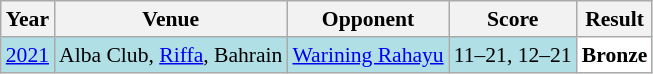<table class="sortable wikitable" style="font-size: 90%;">
<tr>
<th>Year</th>
<th>Venue</th>
<th>Opponent</th>
<th>Score</th>
<th>Result</th>
</tr>
<tr style="background:#B0E0E6">
<td align="center"><a href='#'>2021</a></td>
<td align="left">Alba Club, <a href='#'>Riffa</a>, Bahrain</td>
<td align="left"> <a href='#'>Warining Rahayu</a></td>
<td align="left">11–21, 12–21</td>
<td style="text-align:left; background:white"> <strong>Bronze</strong></td>
</tr>
</table>
